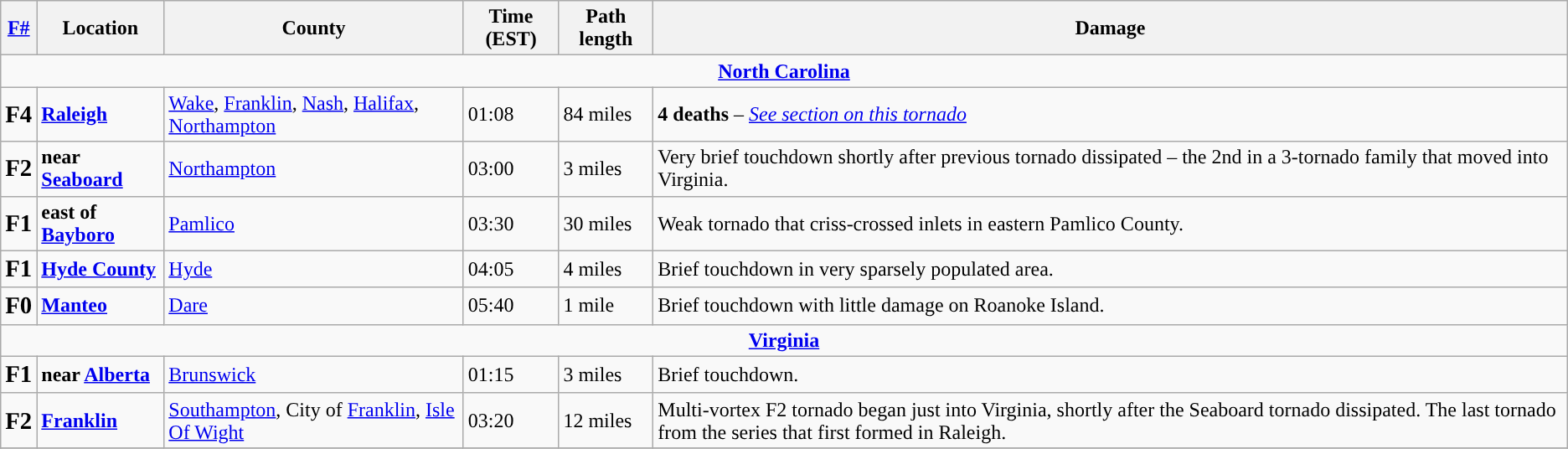<table class="wikitable">
<tr>
<th><strong><a href='#'>F#</a></strong></th>
<th><strong>Location</strong></th>
<th><strong>County</strong></th>
<th><strong>Time (EST)</strong></th>
<th><strong>Path length</strong></th>
<th><strong>Damage</strong></th>
</tr>
<tr>
<td colspan="7" align=center><strong><a href='#'>North Carolina</a></strong></td>
</tr>
<tr>
<td><big><strong>F4</strong></big></td>
<td><strong><a href='#'>Raleigh</a> </strong></td>
<td><a href='#'>Wake</a>, <a href='#'>Franklin</a>, <a href='#'>Nash</a>, <a href='#'>Halifax</a>, <a href='#'>Northampton</a></td>
<td>01:08</td>
<td>84 miles</td>
<td><strong>4 deaths</strong> – <em><a href='#'>See section on this tornado</a></em></td>
</tr>
<tr>
<td><big><strong>F2</strong></big></td>
<td><strong>near <a href='#'>Seaboard</a></strong></td>
<td><a href='#'>Northampton</a></td>
<td>03:00</td>
<td>3 miles</td>
<td>Very brief touchdown shortly after previous tornado dissipated – the 2nd in a 3-tornado family that moved into Virginia.</td>
</tr>
<tr>
<td><big><strong>F1</strong></big></td>
<td><strong>east of <a href='#'>Bayboro</a></strong></td>
<td><a href='#'>Pamlico</a></td>
<td>03:30</td>
<td>30 miles</td>
<td>Weak tornado that criss-crossed inlets in eastern Pamlico County.</td>
</tr>
<tr>
<td><big><strong>F1</strong></big></td>
<td><strong><a href='#'>Hyde County</a></strong></td>
<td><a href='#'>Hyde</a></td>
<td>04:05</td>
<td>4 miles</td>
<td>Brief touchdown in very sparsely populated area.</td>
</tr>
<tr>
<td><big><strong>F0</strong></big></td>
<td><strong><a href='#'>Manteo</a></strong></td>
<td><a href='#'>Dare</a></td>
<td>05:40</td>
<td>1 mile</td>
<td>Brief touchdown with little damage on Roanoke Island.</td>
</tr>
<tr>
<td colspan="7" align=center><strong><a href='#'>Virginia</a></strong></td>
</tr>
<tr>
<td><big><strong>F1</strong></big></td>
<td><strong>near <a href='#'>Alberta</a></strong></td>
<td><a href='#'>Brunswick</a></td>
<td>01:15</td>
<td>3 miles</td>
<td>Brief touchdown.</td>
</tr>
<tr>
<td><big><strong>F2</strong></big></td>
<td><strong><a href='#'>Franklin</a></strong></td>
<td><a href='#'>Southampton</a>, City of <a href='#'>Franklin</a>, <a href='#'>Isle Of Wight</a></td>
<td>03:20</td>
<td>12 miles</td>
<td>Multi-vortex F2 tornado began just into Virginia, shortly after the Seaboard tornado dissipated. The last tornado from the series that first formed in Raleigh.</td>
</tr>
<tr>
</tr>
</table>
